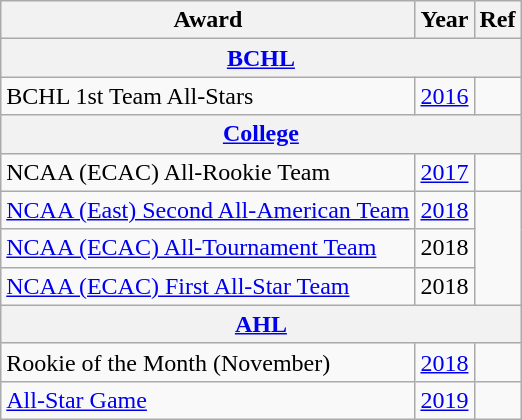<table class="wikitable">
<tr>
<th>Award</th>
<th>Year</th>
<th>Ref</th>
</tr>
<tr>
<th colspan="3"><a href='#'>BCHL</a></th>
</tr>
<tr>
<td>BCHL 1st Team All-Stars</td>
<td><a href='#'>2016</a></td>
<td></td>
</tr>
<tr>
<th colspan="3"><a href='#'>College</a></th>
</tr>
<tr>
<td>NCAA (ECAC) All-Rookie Team</td>
<td><a href='#'>2017</a></td>
<td></td>
</tr>
<tr>
<td><a href='#'>NCAA (East) Second All-American Team</a></td>
<td><a href='#'>2018</a></td>
<td rowspan="3"></td>
</tr>
<tr>
<td><a href='#'>NCAA (ECAC) All-Tournament Team</a></td>
<td>2018</td>
</tr>
<tr>
<td><a href='#'>NCAA (ECAC) First All-Star Team</a></td>
<td>2018</td>
</tr>
<tr>
<th colspan="3"><a href='#'>AHL</a></th>
</tr>
<tr>
<td>Rookie of the Month (November)</td>
<td><a href='#'>2018</a></td>
<td></td>
</tr>
<tr>
<td><a href='#'>All-Star Game</a></td>
<td><a href='#'>2019</a></td>
<td></td>
</tr>
</table>
